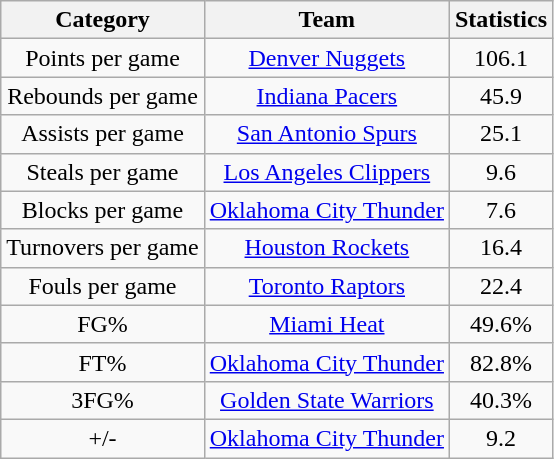<table class="wikitable" style="text-align:center">
<tr>
<th>Category</th>
<th>Team</th>
<th>Statistics</th>
</tr>
<tr>
<td>Points per game</td>
<td><a href='#'>Denver Nuggets</a></td>
<td>106.1</td>
</tr>
<tr>
<td>Rebounds per game</td>
<td><a href='#'>Indiana Pacers</a></td>
<td>45.9</td>
</tr>
<tr>
<td>Assists per game</td>
<td><a href='#'>San Antonio Spurs</a></td>
<td>25.1</td>
</tr>
<tr>
<td>Steals per game</td>
<td><a href='#'>Los Angeles Clippers</a></td>
<td>9.6</td>
</tr>
<tr>
<td>Blocks per game</td>
<td><a href='#'>Oklahoma City Thunder</a></td>
<td>7.6</td>
</tr>
<tr>
<td>Turnovers per game</td>
<td><a href='#'>Houston Rockets</a></td>
<td>16.4</td>
</tr>
<tr>
<td>Fouls per game</td>
<td><a href='#'>Toronto Raptors</a></td>
<td>22.4</td>
</tr>
<tr>
<td>FG%</td>
<td><a href='#'>Miami Heat</a></td>
<td>49.6%</td>
</tr>
<tr>
<td>FT%</td>
<td><a href='#'>Oklahoma City Thunder</a></td>
<td>82.8%</td>
</tr>
<tr>
<td>3FG%</td>
<td><a href='#'>Golden State Warriors</a></td>
<td>40.3%</td>
</tr>
<tr>
<td>+/-</td>
<td><a href='#'>Oklahoma City Thunder</a></td>
<td>9.2</td>
</tr>
</table>
